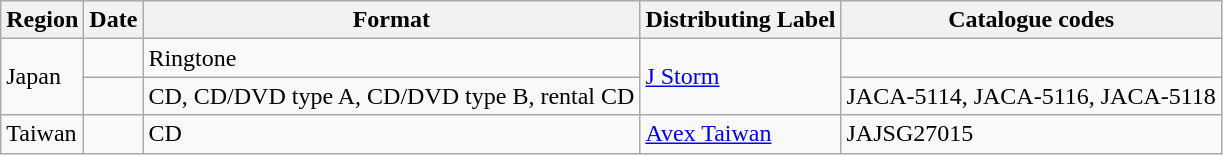<table class="wikitable">
<tr>
<th>Region</th>
<th>Date</th>
<th>Format</th>
<th>Distributing Label</th>
<th>Catalogue codes</th>
</tr>
<tr>
<td rowspan="2">Japan</td>
<td></td>
<td>Ringtone</td>
<td rowspan="2"><a href='#'>J Storm</a></td>
<td></td>
</tr>
<tr>
<td></td>
<td>CD, CD/DVD type A, CD/DVD type B, rental CD</td>
<td>JACA-5114, JACA-5116, JACA-5118</td>
</tr>
<tr>
<td>Taiwan</td>
<td></td>
<td>CD</td>
<td><a href='#'>Avex Taiwan</a></td>
<td>JAJSG27015</td>
</tr>
</table>
